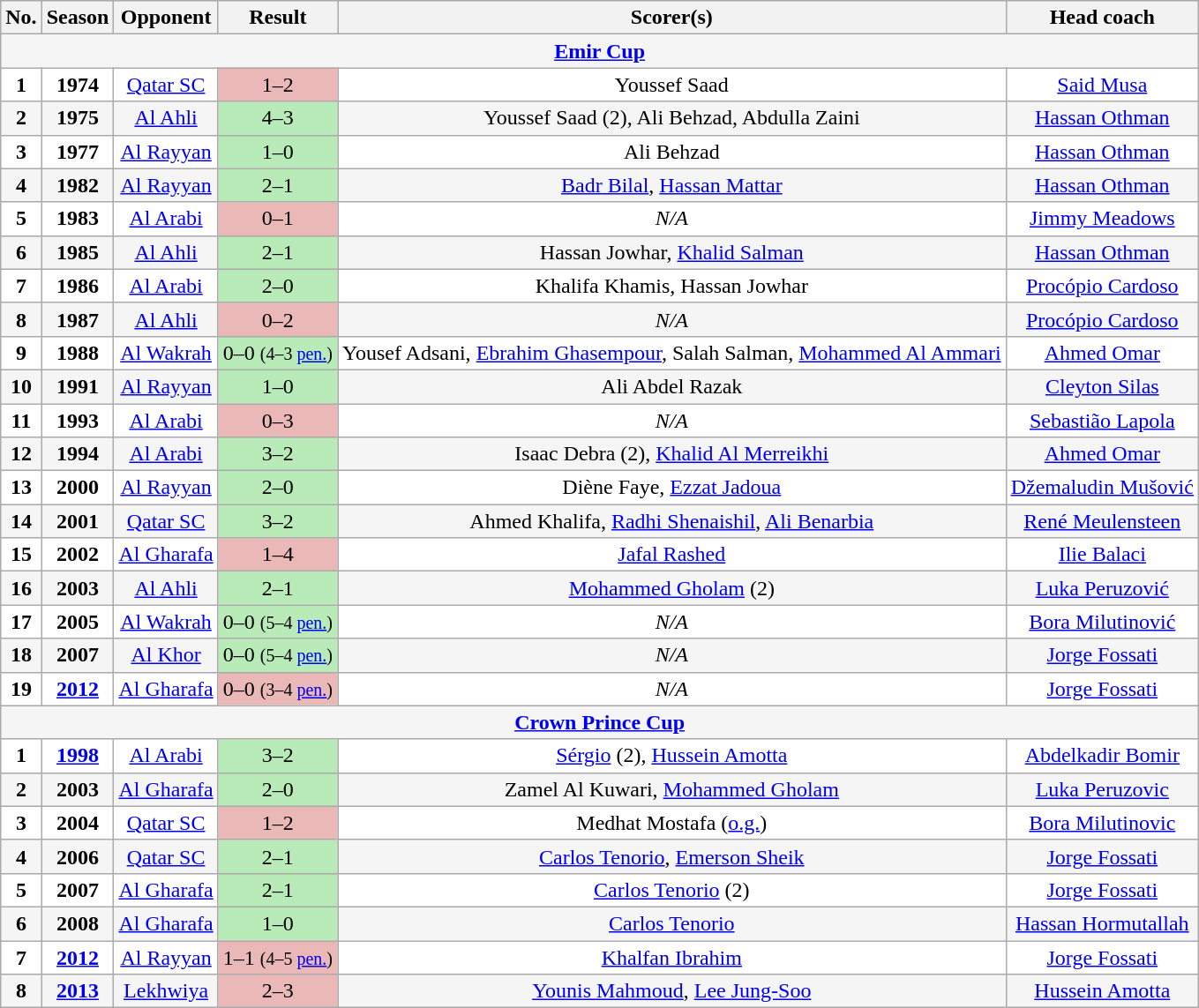<table class="wikitable" style="text-align: center;">
<tr bgcolor="#E4E4E4">
<th style="border-bottom:1px solid #AAAAAA" align="center">No.</th>
<th style="border-bottom:1px solid #AAAAAA" align="center">Season</th>
<th style="border-bottom:1px solid #AAAAAA" align="center">Opponent</th>
<th style="border-bottom:1px solid #AAAAAA" align="center">Result</th>
<th style="border-bottom:1px solid #AAAAAA" align="center">Scorer(s)</th>
<th style="border-bottom:1px solid #AAAAAA" align="center">Head coach</th>
</tr>
<tr>
<th colspan="6" style="background-color:#F5F5F5"><a href='#'>Emir Cup</a></th>
</tr>
<tr style="background:#FFFFFF;">
<td align="center"><strong>1</strong></td>
<td align="center"><strong>1974</strong></td>
<td align="center"><a href='#'>Qatar SC</a></td>
<td style="background-color:#EBB8B8" align="center">1–2</td>
<td>Youssef Saad</td>
<td> <a href='#'>Said Musa</a></td>
</tr>
<tr style="background:#F5F5F5;">
<td align="center"><strong>2</strong></td>
<td align="center"><strong>1975</strong></td>
<td align="center"><a href='#'>Al Ahli</a></td>
<td style="background-color:#B8EBB8" align="center">4–3</td>
<td>Youssef Saad (2), Ali Behzad, Abdulla Zaini</td>
<td> <a href='#'>Hassan Othman</a></td>
</tr>
<tr style="background:#FFFFFF;">
<td align="center"><strong>3</strong></td>
<td align="center"><strong>1977</strong></td>
<td align="center"><a href='#'>Al Rayyan</a></td>
<td style="background-color:#B8EBB8" align="center">1–0</td>
<td>Ali Behzad</td>
<td> <a href='#'>Hassan Othman</a></td>
</tr>
<tr style="background:#F5F5F5;">
<td align="center"><strong>4</strong></td>
<td align="center"><strong>1982</strong></td>
<td align="center"><a href='#'>Al Rayyan</a></td>
<td style="background-color:#B8EBB8" align="center">2–1</td>
<td><a href='#'>Badr Bilal</a>, <a href='#'>Hassan Mattar</a></td>
<td> <a href='#'>Hassan Othman</a></td>
</tr>
<tr style="background:#FFFFFF;">
<td align="center"><strong>5</strong></td>
<td align="center"><strong>1983</strong></td>
<td align="center"><a href='#'>Al Arabi</a></td>
<td style="background-color:#EBB8B8" align="center">0–1</td>
<td><em>N/A</em></td>
<td> <a href='#'>Jimmy Meadows</a></td>
</tr>
<tr style="background:#F5F5F5;">
<td align="center"><strong>6</strong></td>
<td align="center"><strong>1985</strong></td>
<td align="center"><a href='#'>Al Ahli</a></td>
<td style="background-color:#B8EBB8" align="center">2–1</td>
<td>Hassan Jowhar, <a href='#'>Khalid Salman</a></td>
<td> <a href='#'>Hassan Othman</a></td>
</tr>
<tr style="background:#FFFFFF;">
<td align="center"><strong>7</strong></td>
<td align="center"><strong>1986</strong></td>
<td align="center"><a href='#'>Al Arabi</a></td>
<td style="background-color:#B8EBB8" align="center">2–0</td>
<td>Khalifa Khamis, Hassan Jowhar</td>
<td> <a href='#'>Procópio Cardoso</a></td>
</tr>
<tr style="background:#F5F5F5;">
<td align="center"><strong>8</strong></td>
<td align="center"><strong>1987</strong></td>
<td align="center"><a href='#'>Al Ahli</a></td>
<td style="background-color:#EBB8B8" align="center">0–2</td>
<td><em>N/A</em></td>
<td> <a href='#'>Procópio Cardoso</a></td>
</tr>
<tr style="background:#FFFFFF;">
<td align="center"><strong>9</strong></td>
<td align="center"><strong>1988</strong></td>
<td align="center"><a href='#'>Al Wakrah</a></td>
<td style="background-color:#B8EBB8" align="center">0–0 <small>(4–3 <a href='#'>pen.</a>)</small></td>
<td>Yousef Adsani, <a href='#'>Ebrahim Ghasempour</a>, Salah Salman, <a href='#'>Mohammed Al Ammari</a></td>
<td> <a href='#'>Ahmed Omar</a></td>
</tr>
<tr style="background:#F5F5F5;">
<td align="center"><strong>10</strong></td>
<td align="center"><strong>1991</strong></td>
<td align="center"><a href='#'>Al Rayyan</a></td>
<td style="background-color:#B8EBB8" align="center">1–0</td>
<td>Ali Abdel Razak</td>
<td> <a href='#'>Cleyton Silas</a></td>
</tr>
<tr style="background:#FFFFFF;">
<td align="center"><strong>11</strong></td>
<td align="center"><strong>1993</strong></td>
<td align="center"><a href='#'>Al Arabi</a></td>
<td style="background-color:#EBB8B8" align="center">0–3</td>
<td><em>N/A</em></td>
<td> <a href='#'>Sebastião Lapola</a></td>
</tr>
<tr style="background:#F5F5F5;">
<td align="center"><strong>12</strong></td>
<td align="center"><strong>1994</strong></td>
<td align="center"><a href='#'>Al Arabi</a></td>
<td style="background-color:#B8EBB8" align="center">3–2</td>
<td>Isaac Debra (2), <a href='#'>Khalid Al Merreikhi</a></td>
<td> <a href='#'>Ahmed Omar</a></td>
</tr>
<tr style="background:#FFFFFF;">
<td align="center"><strong>13</strong></td>
<td align="center"><strong>2000</strong></td>
<td align="center"><a href='#'>Al Rayyan</a></td>
<td style="background-color:#B8EBB8" align="center">2–0</td>
<td>Diène Faye, <a href='#'>Ezzat Jadoua</a></td>
<td> <a href='#'>Džemaludin Mušović</a></td>
</tr>
<tr style="background:#F5F5F5;">
<td align="center"><strong>14</strong></td>
<td align="center"><strong>2001</strong></td>
<td align="center"><a href='#'>Qatar SC</a></td>
<td style="background-color:#B8EBB8" align="center">3–2</td>
<td>Ahmed Khalifa, <a href='#'>Radhi Shenaishil</a>, <a href='#'>Ali Benarbia</a></td>
<td> <a href='#'>René Meulensteen</a></td>
</tr>
<tr style="background:#FFFFFF;">
<td align="center"><strong>15</strong></td>
<td align="center"><strong>2002</strong></td>
<td align="center"><a href='#'>Al Gharafa</a></td>
<td style="background-color:#EBB8B8" align="center">1–4</td>
<td><a href='#'>Jafal Rashed</a></td>
<td> <a href='#'>Ilie Balaci</a></td>
</tr>
<tr style="background:#F5F5F5;">
<td align="center"><strong>16</strong></td>
<td align="center"><strong>2003</strong></td>
<td align="center"><a href='#'>Al Ahli</a></td>
<td style="background-color:#B8EBB8" align="center">2–1</td>
<td><a href='#'>Mohammed Gholam</a> (2)</td>
<td> <a href='#'>Luka Peruzović</a></td>
</tr>
<tr style="background:#FFFFFF;">
<td align="center"><strong>17</strong></td>
<td align="center"><strong>2005</strong></td>
<td align="center"><a href='#'>Al Wakrah</a></td>
<td style="background-color:#B8EBB8" align="center">0–0 <small>(5–4 <a href='#'>pen.</a>)</small></td>
<td><em>N/A</em></td>
<td> <a href='#'>Bora Milutinović</a></td>
</tr>
<tr style="background:#F5F5F5;">
<td align="center"><strong>18</strong></td>
<td align="center"><strong>2007</strong></td>
<td align="center"><a href='#'>Al Khor</a></td>
<td style="background-color:#B8EBB8" align="center">0–0 <small>(5–4 <a href='#'>pen.</a>)</small></td>
<td><em>N/A</em></td>
<td> <a href='#'>Jorge Fossati</a></td>
</tr>
<tr style="background:#FFFFFF;">
<td align="center"><strong>19</strong></td>
<td align="center"><strong><a href='#'>2012</a></strong></td>
<td align="center"><a href='#'>Al Gharafa</a></td>
<td style="background-color:#EBB8B8" align="center">0–0 <small>(3–4 <a href='#'>pen.</a>)</small></td>
<td><em>N/A</em></td>
<td> <a href='#'>Jorge Fossati</a></td>
</tr>
<tr style="background:#F5F5F5;">
<th colspan="6" style="background-color:#F5F5F5"><a href='#'>Crown Prince Cup</a></th>
</tr>
<tr style="background:#FFFFFF;">
<td align="center"><strong>1</strong></td>
<td align="center"><strong><a href='#'>1998</a></strong></td>
<td align="center"><a href='#'>Al Arabi</a></td>
<td style="background-color:#B8EBB8" align="center">3–2</td>
<td><a href='#'>Sérgio</a> (2), <a href='#'>Hussein Amotta</a></td>
<td> <a href='#'>Abdelkadir Bomir</a></td>
</tr>
<tr style="background:#F5F5F5;">
<td align="center"><strong>2</strong></td>
<td align="center"><strong>2003</strong></td>
<td align="center"><a href='#'>Al Gharafa</a></td>
<td style="background-color:#B8EBB8" align="center">2–0</td>
<td>Zamel Al Kuwari, <a href='#'>Mohammed Gholam</a></td>
<td> <a href='#'>Luka Peruzovic</a></td>
</tr>
<tr style="background:#FFFFFF;">
<td align="center"><strong>3</strong></td>
<td align="center"><strong>2004</strong></td>
<td align="center"><a href='#'>Qatar SC</a></td>
<td style="background-color:#EBB8B8" align="center">1–2</td>
<td>Medhat Mostafa (<a href='#'>o.g.</a>)</td>
<td> <a href='#'>Bora Milutinovic</a></td>
</tr>
<tr style="background:#F5F5F5;">
<td align="center"><strong>4</strong></td>
<td align="center"><strong>2006</strong></td>
<td align="center"><a href='#'>Qatar SC</a></td>
<td style="background-color:#B8EBB8" align="center">2–1</td>
<td><a href='#'>Carlos Tenorio</a>, <a href='#'>Emerson Sheik</a></td>
<td> <a href='#'>Jorge Fossati</a></td>
</tr>
<tr style="background:#FFFFFF;">
<td align="center"><strong>5</strong></td>
<td align="center"><strong>2007</strong></td>
<td align="center"><a href='#'>Al Gharafa</a></td>
<td style="background-color:#B8EBB8" align="center">2–1</td>
<td><a href='#'>Carlos Tenorio</a> (2)</td>
<td> <a href='#'>Jorge Fossati</a></td>
</tr>
<tr style="background:#F5F5F5;">
<td align="center"><strong>6</strong></td>
<td align="center"><strong>2008</strong></td>
<td align="center"><a href='#'>Al Gharafa</a></td>
<td style="background-color:#B8EBB8" align="center">1–0</td>
<td><a href='#'>Carlos Tenorio</a></td>
<td> <a href='#'>Hassan Hormutallah</a></td>
</tr>
<tr style="background:#FFFFFF;">
<td align="center"><strong>7</strong></td>
<td align="center"><strong><a href='#'>2012</a></strong></td>
<td align="center"><a href='#'>Al Rayyan</a></td>
<td style="background-color:#EBB8B8" align="center">1–1 <small>(4–5 <a href='#'>pen.</a>)</small></td>
<td><a href='#'>Khalfan Ibrahim</a></td>
<td> <a href='#'>Jorge Fossati</a></td>
</tr>
<tr style="background:#F5F5F5;">
<td align="center"><strong>8</strong></td>
<td align="center"><strong><a href='#'>2013</a></strong></td>
<td align="center"><a href='#'>Lekhwiya</a></td>
<td style="background-color:#EBB8B8" align="center">2–3</td>
<td><a href='#'>Younis Mahmoud</a>, <a href='#'>Lee Jung-Soo</a></td>
<td> <a href='#'>Hussein Amotta</a></td>
</tr>
</table>
